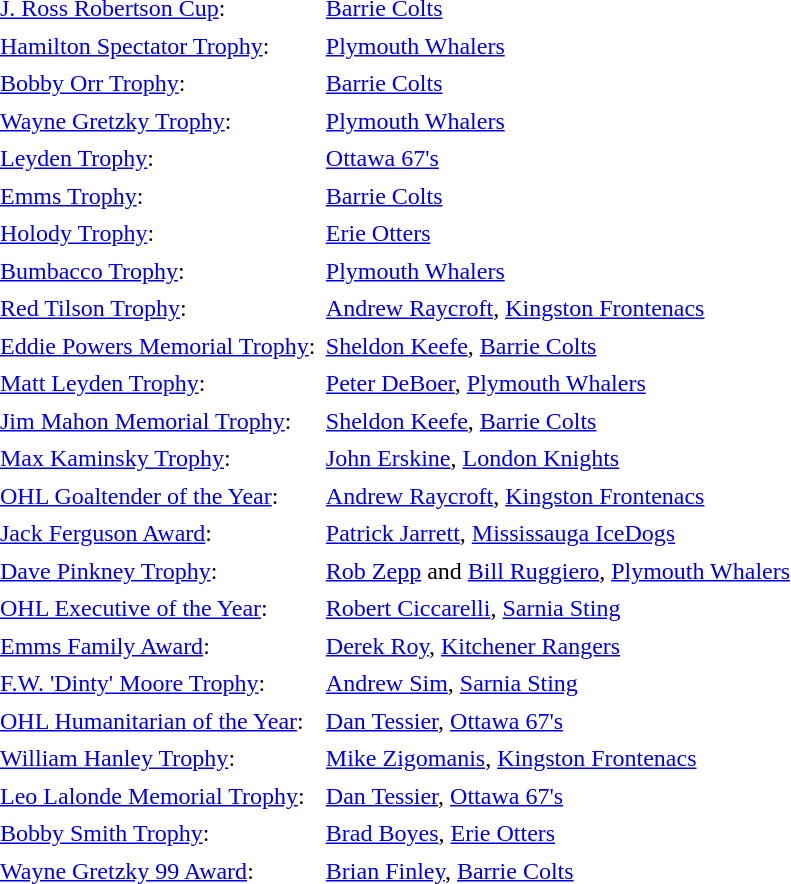<table cellpadding="3" cellspacing="1">
<tr>
<td><a href='#'>J. Ross Robertson Cup</a>:</td>
<td><a href='#'>Barrie Colts</a></td>
</tr>
<tr>
<td><a href='#'>Hamilton Spectator Trophy</a>:</td>
<td><a href='#'>Plymouth Whalers</a></td>
</tr>
<tr>
<td><a href='#'>Bobby Orr Trophy</a>:</td>
<td><a href='#'>Barrie Colts</a></td>
</tr>
<tr>
<td><a href='#'>Wayne Gretzky Trophy</a>:</td>
<td><a href='#'>Plymouth Whalers</a></td>
</tr>
<tr>
<td><a href='#'>Leyden Trophy</a>:</td>
<td><a href='#'>Ottawa 67's</a></td>
</tr>
<tr>
<td><a href='#'>Emms Trophy</a>:</td>
<td><a href='#'>Barrie Colts</a></td>
</tr>
<tr>
<td><a href='#'>Holody Trophy</a>:</td>
<td><a href='#'>Erie Otters</a></td>
</tr>
<tr>
<td><a href='#'>Bumbacco Trophy</a>:</td>
<td><a href='#'>Plymouth Whalers</a></td>
</tr>
<tr>
<td><a href='#'>Red Tilson Trophy</a>:</td>
<td><a href='#'>Andrew Raycroft</a>, <a href='#'>Kingston Frontenacs</a></td>
</tr>
<tr>
<td><a href='#'>Eddie Powers Memorial Trophy</a>:</td>
<td><a href='#'>Sheldon Keefe</a>, <a href='#'>Barrie Colts</a></td>
</tr>
<tr>
<td><a href='#'>Matt Leyden Trophy</a>:</td>
<td><a href='#'>Peter DeBoer</a>, <a href='#'>Plymouth Whalers</a></td>
</tr>
<tr>
<td><a href='#'>Jim Mahon Memorial Trophy</a>:</td>
<td><a href='#'>Sheldon Keefe</a>, <a href='#'>Barrie Colts</a></td>
</tr>
<tr>
<td><a href='#'>Max Kaminsky Trophy</a>:</td>
<td><a href='#'>John Erskine</a>, <a href='#'>London Knights</a></td>
</tr>
<tr>
<td><a href='#'>OHL Goaltender of the Year</a>:</td>
<td><a href='#'>Andrew Raycroft</a>, <a href='#'>Kingston Frontenacs</a></td>
</tr>
<tr>
<td><a href='#'>Jack Ferguson Award</a>:</td>
<td><a href='#'>Patrick Jarrett</a>, <a href='#'>Mississauga IceDogs</a></td>
</tr>
<tr>
<td><a href='#'>Dave Pinkney Trophy</a>:</td>
<td><a href='#'>Rob Zepp</a> and <a href='#'>Bill Ruggiero</a>, <a href='#'>Plymouth Whalers</a></td>
</tr>
<tr>
<td><a href='#'>OHL Executive of the Year</a>:</td>
<td><a href='#'>Robert Ciccarelli</a>, <a href='#'>Sarnia Sting</a></td>
</tr>
<tr>
<td><a href='#'>Emms Family Award</a>:</td>
<td><a href='#'>Derek Roy</a>, <a href='#'>Kitchener Rangers</a></td>
</tr>
<tr>
<td><a href='#'>F.W. 'Dinty' Moore Trophy</a>:</td>
<td><a href='#'>Andrew Sim</a>, <a href='#'>Sarnia Sting</a></td>
</tr>
<tr>
<td><a href='#'>OHL Humanitarian of the Year</a>:</td>
<td><a href='#'>Dan Tessier</a>, <a href='#'>Ottawa 67's</a></td>
</tr>
<tr>
<td><a href='#'>William Hanley Trophy</a>:</td>
<td><a href='#'>Mike Zigomanis</a>, <a href='#'>Kingston Frontenacs</a></td>
</tr>
<tr>
<td><a href='#'>Leo Lalonde Memorial Trophy</a>:</td>
<td><a href='#'>Dan Tessier</a>, <a href='#'>Ottawa 67's</a></td>
</tr>
<tr>
<td><a href='#'>Bobby Smith Trophy</a>:</td>
<td><a href='#'>Brad Boyes</a>, <a href='#'>Erie Otters</a></td>
</tr>
<tr>
<td><a href='#'>Wayne Gretzky 99 Award</a>:</td>
<td><a href='#'>Brian Finley</a>, <a href='#'>Barrie Colts</a></td>
</tr>
</table>
